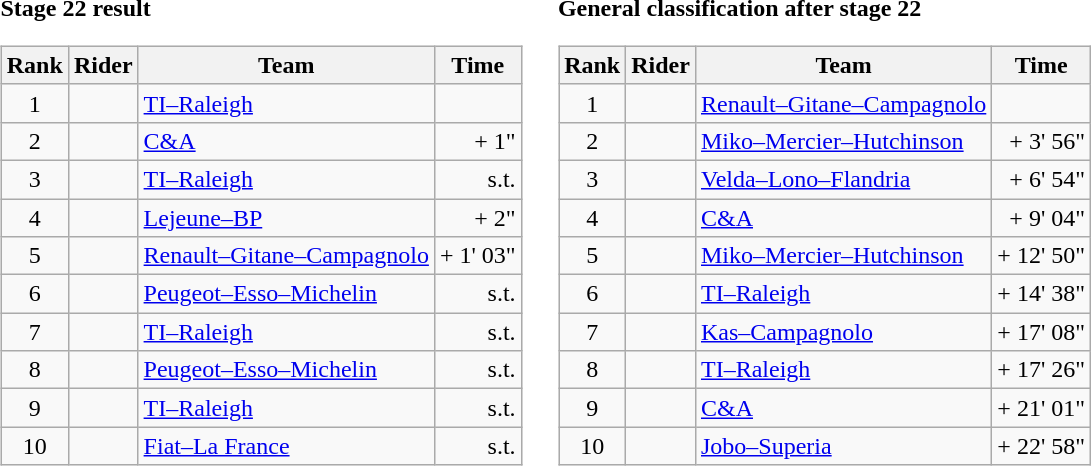<table>
<tr>
<td><strong>Stage 22 result</strong><br><table class="wikitable">
<tr>
<th scope="col">Rank</th>
<th scope="col">Rider</th>
<th scope="col">Team</th>
<th scope="col">Time</th>
</tr>
<tr>
<td style="text-align:center;">1</td>
<td></td>
<td><a href='#'>TI–Raleigh</a></td>
<td style="text-align:right;"></td>
</tr>
<tr>
<td style="text-align:center;">2</td>
<td></td>
<td><a href='#'>C&A</a></td>
<td style="text-align:right;">+ 1"</td>
</tr>
<tr>
<td style="text-align:center;">3</td>
<td></td>
<td><a href='#'>TI–Raleigh</a></td>
<td style="text-align:right;">s.t.</td>
</tr>
<tr>
<td style="text-align:center;">4</td>
<td></td>
<td><a href='#'>Lejeune–BP</a></td>
<td style="text-align:right;">+ 2"</td>
</tr>
<tr>
<td style="text-align:center;">5</td>
<td></td>
<td><a href='#'>Renault–Gitane–Campagnolo</a></td>
<td style="text-align:right;">+ 1' 03"</td>
</tr>
<tr>
<td style="text-align:center;">6</td>
<td></td>
<td><a href='#'>Peugeot–Esso–Michelin</a></td>
<td style="text-align:right;">s.t.</td>
</tr>
<tr>
<td style="text-align:center;">7</td>
<td></td>
<td><a href='#'>TI–Raleigh</a></td>
<td style="text-align:right;">s.t.</td>
</tr>
<tr>
<td style="text-align:center;">8</td>
<td></td>
<td><a href='#'>Peugeot–Esso–Michelin</a></td>
<td style="text-align:right;">s.t.</td>
</tr>
<tr>
<td style="text-align:center;">9</td>
<td></td>
<td><a href='#'>TI–Raleigh</a></td>
<td style="text-align:right;">s.t.</td>
</tr>
<tr>
<td style="text-align:center;">10</td>
<td></td>
<td><a href='#'>Fiat–La France</a></td>
<td style="text-align:right;">s.t.</td>
</tr>
</table>
</td>
<td></td>
<td><strong>General classification after stage 22</strong><br><table class="wikitable">
<tr>
<th scope="col">Rank</th>
<th scope="col">Rider</th>
<th scope="col">Team</th>
<th scope="col">Time</th>
</tr>
<tr>
<td style="text-align:center;">1</td>
<td> </td>
<td><a href='#'>Renault–Gitane–Campagnolo</a></td>
<td style="text-align:right;"></td>
</tr>
<tr>
<td style="text-align:center;">2</td>
<td></td>
<td><a href='#'>Miko–Mercier–Hutchinson</a></td>
<td style="text-align:right;">+ 3' 56"</td>
</tr>
<tr>
<td style="text-align:center;">3</td>
<td></td>
<td><a href='#'>Velda–Lono–Flandria</a></td>
<td style="text-align:right;">+ 6' 54"</td>
</tr>
<tr>
<td style="text-align:center;">4</td>
<td></td>
<td><a href='#'>C&A</a></td>
<td style="text-align:right;">+ 9' 04"</td>
</tr>
<tr>
<td style="text-align:center;">5</td>
<td></td>
<td><a href='#'>Miko–Mercier–Hutchinson</a></td>
<td style="text-align:right;">+ 12' 50"</td>
</tr>
<tr>
<td style="text-align:center;">6</td>
<td></td>
<td><a href='#'>TI–Raleigh</a></td>
<td style="text-align:right;">+ 14' 38"</td>
</tr>
<tr>
<td style="text-align:center;">7</td>
<td></td>
<td><a href='#'>Kas–Campagnolo</a></td>
<td style="text-align:right;">+ 17' 08"</td>
</tr>
<tr>
<td style="text-align:center;">8</td>
<td></td>
<td><a href='#'>TI–Raleigh</a></td>
<td style="text-align:right;">+ 17' 26"</td>
</tr>
<tr>
<td style="text-align:center;">9</td>
<td></td>
<td><a href='#'>C&A</a></td>
<td style="text-align:right;">+ 21' 01"</td>
</tr>
<tr>
<td style="text-align:center;">10</td>
<td></td>
<td><a href='#'>Jobo–Superia</a></td>
<td style="text-align:right;">+ 22' 58"</td>
</tr>
</table>
</td>
</tr>
</table>
